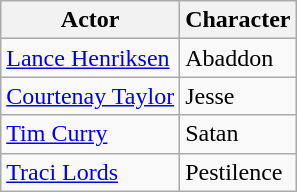<table class="wikitable sortable">
<tr>
<th>Actor</th>
<th>Character</th>
</tr>
<tr>
<td><a href='#'>Lance Henriksen</a></td>
<td>Abaddon</td>
</tr>
<tr>
<td><a href='#'>Courtenay Taylor</a></td>
<td>Jesse</td>
</tr>
<tr>
<td><a href='#'>Tim Curry</a></td>
<td>Satan</td>
</tr>
<tr>
<td><a href='#'>Traci Lords</a></td>
<td>Pestilence</td>
</tr>
</table>
